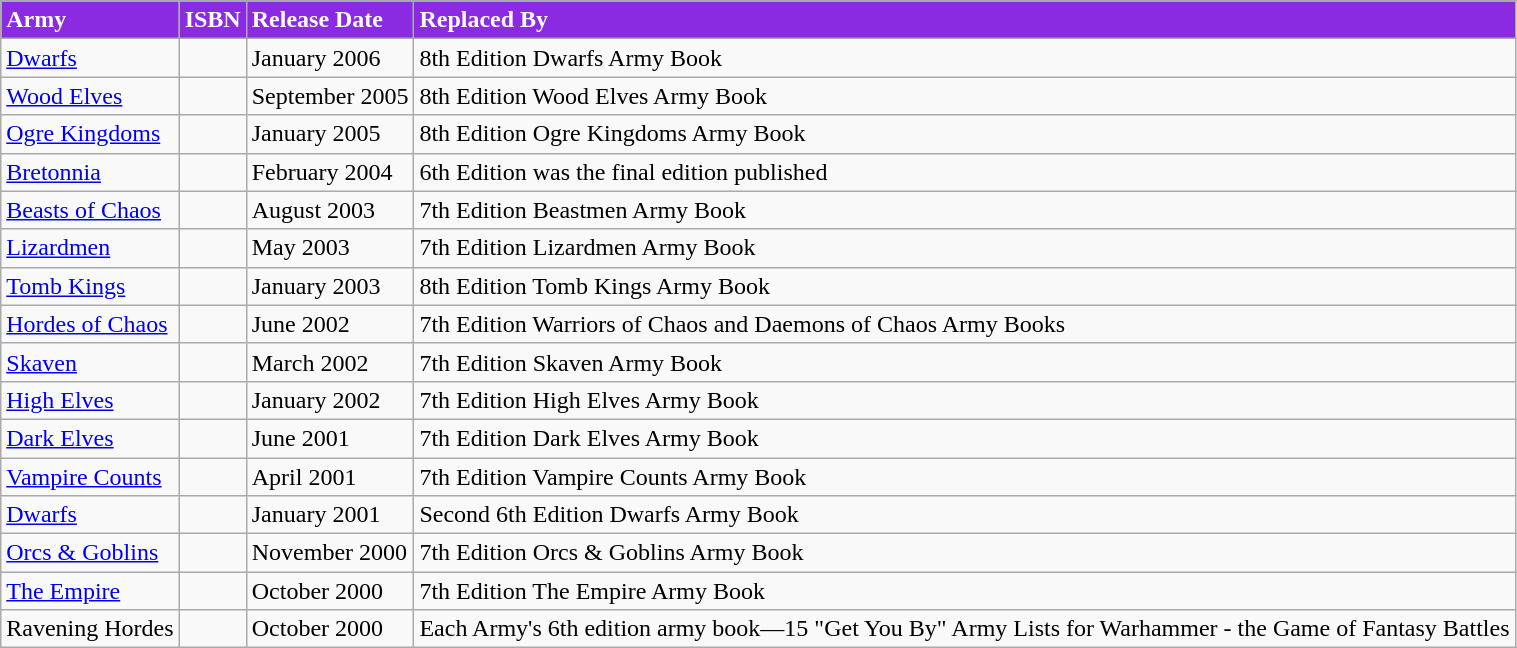<table class="wikitable">
<tr valign=center>
</tr>
<tr style="color:white; background:#8A2BE2;">
<td><strong>Army</strong></td>
<td><strong>ISBN</strong></td>
<td><strong>Release Date</strong></td>
<td><strong>Replaced By</strong></td>
</tr>
<tr>
<td><a href='#'>Dwarfs</a></td>
<td></td>
<td>January 2006</td>
<td>8th Edition Dwarfs Army Book</td>
</tr>
<tr>
<td><a href='#'>Wood Elves</a></td>
<td></td>
<td>September 2005</td>
<td>8th Edition Wood Elves Army Book</td>
</tr>
<tr>
<td><a href='#'>Ogre Kingdoms</a></td>
<td></td>
<td>January 2005</td>
<td>8th Edition Ogre Kingdoms Army Book</td>
</tr>
<tr>
<td><a href='#'>Bretonnia</a></td>
<td></td>
<td>February 2004</td>
<td>6th Edition was the final edition published</td>
</tr>
<tr>
<td><a href='#'>Beasts of Chaos</a></td>
<td></td>
<td>August 2003</td>
<td>7th Edition Beastmen Army Book</td>
</tr>
<tr>
<td><a href='#'>Lizardmen</a></td>
<td></td>
<td>May 2003</td>
<td>7th Edition Lizardmen Army Book</td>
</tr>
<tr>
<td><a href='#'>Tomb Kings</a></td>
<td></td>
<td>January 2003</td>
<td>8th Edition Tomb Kings Army Book</td>
</tr>
<tr>
<td><a href='#'>Hordes of Chaos</a></td>
<td></td>
<td>June 2002</td>
<td>7th Edition Warriors of Chaos and Daemons of Chaos Army Books</td>
</tr>
<tr>
<td><a href='#'>Skaven</a></td>
<td></td>
<td>March 2002</td>
<td>7th Edition Skaven Army Book</td>
</tr>
<tr>
<td><a href='#'>High Elves</a></td>
<td></td>
<td>January 2002</td>
<td>7th Edition High Elves Army Book</td>
</tr>
<tr>
<td><a href='#'>Dark Elves</a></td>
<td></td>
<td>June 2001</td>
<td>7th Edition Dark Elves Army Book</td>
</tr>
<tr>
<td><a href='#'>Vampire Counts</a></td>
<td></td>
<td>April 2001</td>
<td>7th Edition Vampire Counts Army Book</td>
</tr>
<tr>
<td><a href='#'>Dwarfs</a></td>
<td></td>
<td>January 2001</td>
<td>Second 6th Edition Dwarfs Army Book</td>
</tr>
<tr>
<td><a href='#'>Orcs & Goblins</a></td>
<td></td>
<td>November 2000</td>
<td>7th Edition Orcs & Goblins Army Book</td>
</tr>
<tr>
<td><a href='#'>The Empire</a></td>
<td></td>
<td>October 2000</td>
<td>7th Edition The Empire Army Book</td>
</tr>
<tr>
<td>Ravening Hordes</td>
<td></td>
<td>October 2000</td>
<td>Each Army's 6th edition army book—15 "Get You By" Army Lists for Warhammer - the Game of Fantasy Battles</td>
</tr>
</table>
